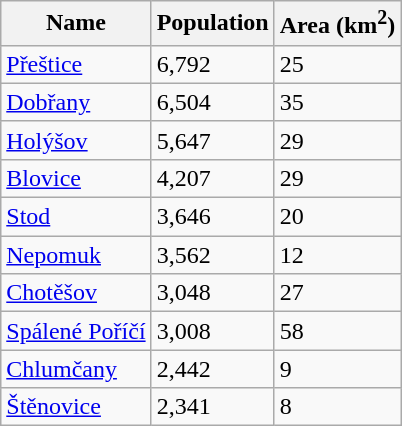<table class="wikitable sortable">
<tr>
<th>Name</th>
<th>Population</th>
<th>Area (km<sup>2</sup>)</th>
</tr>
<tr>
<td><a href='#'>Přeštice</a></td>
<td>6,792</td>
<td>25</td>
</tr>
<tr>
<td><a href='#'>Dobřany</a></td>
<td>6,504</td>
<td>35</td>
</tr>
<tr>
<td><a href='#'>Holýšov</a></td>
<td>5,647</td>
<td>29</td>
</tr>
<tr>
<td><a href='#'>Blovice</a></td>
<td>4,207</td>
<td>29</td>
</tr>
<tr>
<td><a href='#'>Stod</a></td>
<td>3,646</td>
<td>20</td>
</tr>
<tr>
<td><a href='#'>Nepomuk</a></td>
<td>3,562</td>
<td>12</td>
</tr>
<tr>
<td><a href='#'>Chotěšov</a></td>
<td>3,048</td>
<td>27</td>
</tr>
<tr>
<td><a href='#'>Spálené Poříčí</a></td>
<td>3,008</td>
<td>58</td>
</tr>
<tr>
<td><a href='#'>Chlumčany</a></td>
<td>2,442</td>
<td>9</td>
</tr>
<tr>
<td><a href='#'>Štěnovice</a></td>
<td>2,341</td>
<td>8</td>
</tr>
</table>
